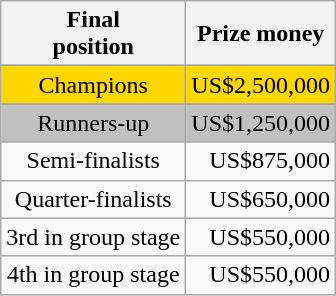<table Class="wikitable" style="text-align: center;" style="font-size: 95%">
<tr>
<th>Final<br>position</th>
<th>Prize money</th>
</tr>
<tr>
</tr>
<tr style="background:gold;">
<td>Champions</td>
<td align=right>US$2,500,000</td>
</tr>
<tr>
</tr>
<tr style="background:silver;">
<td>Runners-up</td>
<td align=right>US$1,250,000</td>
</tr>
<tr>
<td>Semi-finalists</td>
<td align=right>US$875,000</td>
</tr>
<tr>
<td>Quarter-finalists</td>
<td align=right>US$650,000</td>
</tr>
<tr>
<td>3rd in group stage</td>
<td align=right>US$550,000</td>
</tr>
<tr>
<td>4th in group stage</td>
<td align=right>US$550,000</td>
</tr>
</table>
